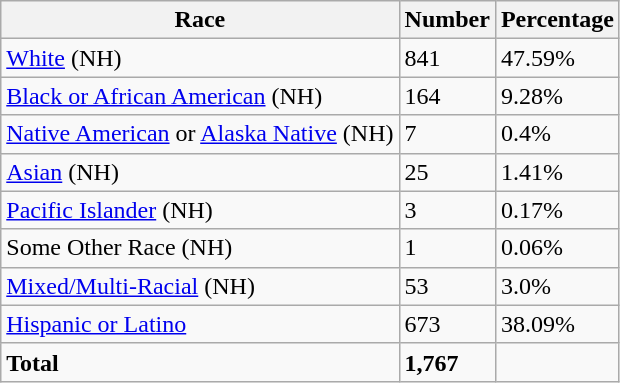<table class="wikitable">
<tr>
<th>Race</th>
<th>Number</th>
<th>Percentage</th>
</tr>
<tr>
<td><a href='#'>White</a> (NH)</td>
<td>841</td>
<td>47.59%</td>
</tr>
<tr>
<td><a href='#'>Black or African American</a> (NH)</td>
<td>164</td>
<td>9.28%</td>
</tr>
<tr>
<td><a href='#'>Native American</a> or <a href='#'>Alaska Native</a> (NH)</td>
<td>7</td>
<td>0.4%</td>
</tr>
<tr>
<td><a href='#'>Asian</a> (NH)</td>
<td>25</td>
<td>1.41%</td>
</tr>
<tr>
<td><a href='#'>Pacific Islander</a> (NH)</td>
<td>3</td>
<td>0.17%</td>
</tr>
<tr>
<td>Some Other Race (NH)</td>
<td>1</td>
<td>0.06%</td>
</tr>
<tr>
<td><a href='#'>Mixed/Multi-Racial</a> (NH)</td>
<td>53</td>
<td>3.0%</td>
</tr>
<tr>
<td><a href='#'>Hispanic or Latino</a></td>
<td>673</td>
<td>38.09%</td>
</tr>
<tr>
<td><strong>Total</strong></td>
<td><strong>1,767</strong></td>
<td></td>
</tr>
</table>
